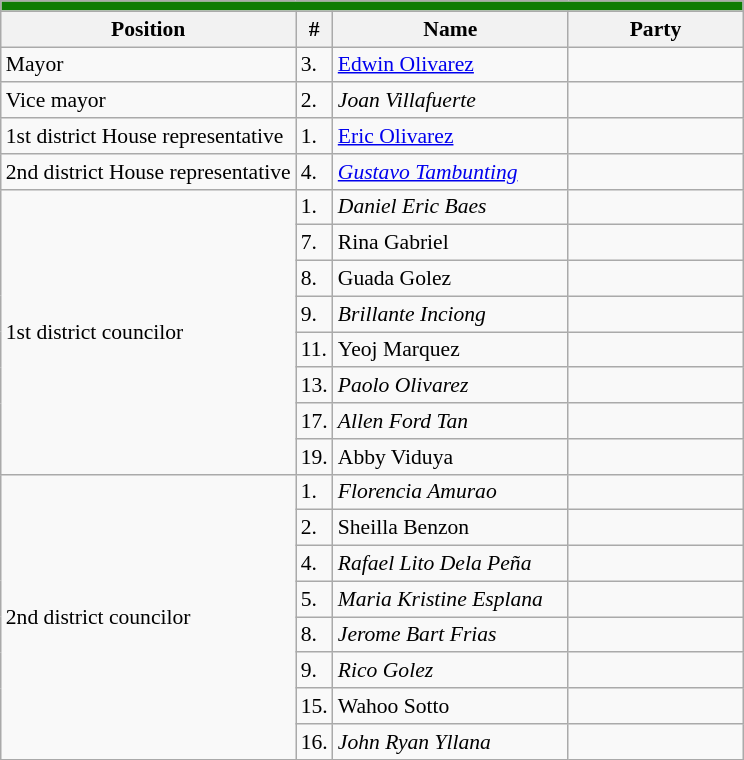<table class=wikitable style="font-size:90%">
<tr>
<td colspan="5" bgcolor="#0e7c03"></td>
</tr>
<tr>
<th>Position</th>
<th>#</th>
<th width=150px>Name</th>
<th colspan=2 width=110px>Party</th>
</tr>
<tr>
<td>Mayor</td>
<td>3.</td>
<td><a href='#'>Edwin Olivarez</a></td>
<td></td>
</tr>
<tr>
<td>Vice mayor</td>
<td>2.</td>
<td><em>Joan Villafuerte</em></td>
<td></td>
</tr>
<tr>
<td>1st district House representative</td>
<td>1.</td>
<td><a href='#'>Eric Olivarez</a></td>
<td></td>
</tr>
<tr>
<td>2nd district House representative</td>
<td>4.</td>
<td><em><a href='#'>Gustavo Tambunting</a></em></td>
<td></td>
</tr>
<tr>
<td rowspan="8">1st district councilor</td>
<td>1.</td>
<td><em>Daniel Eric Baes</em></td>
<td></td>
</tr>
<tr>
<td>7.</td>
<td>Rina Gabriel</td>
<td></td>
</tr>
<tr>
<td>8.</td>
<td>Guada Golez</td>
<td></td>
</tr>
<tr>
<td>9.</td>
<td><em>Brillante Inciong</em></td>
<td></td>
</tr>
<tr>
<td>11.</td>
<td>Yeoj Marquez</td>
<td></td>
</tr>
<tr>
<td>13.</td>
<td><em>Paolo Olivarez</em></td>
<td></td>
</tr>
<tr>
<td>17.</td>
<td><em>Allen Ford Tan</em></td>
<td></td>
</tr>
<tr>
<td>19.</td>
<td>Abby Viduya</td>
<td></td>
</tr>
<tr>
<td rowspan="8">2nd district councilor</td>
<td>1.</td>
<td><em>Florencia Amurao</em></td>
<td></td>
</tr>
<tr>
<td>2.</td>
<td>Sheilla Benzon</td>
<td></td>
</tr>
<tr>
<td>4.</td>
<td><em>Rafael Lito Dela Peña</em></td>
<td></td>
</tr>
<tr>
<td>5.</td>
<td><em>Maria Kristine Esplana</em></td>
<td></td>
</tr>
<tr>
<td>8.</td>
<td><em>Jerome Bart Frias</em></td>
<td></td>
</tr>
<tr>
<td>9.</td>
<td><em>Rico Golez</em></td>
<td></td>
</tr>
<tr>
<td>15.</td>
<td>Wahoo Sotto</td>
<td></td>
</tr>
<tr>
<td>16.</td>
<td><em>John Ryan Yllana</em></td>
<td></td>
</tr>
</table>
